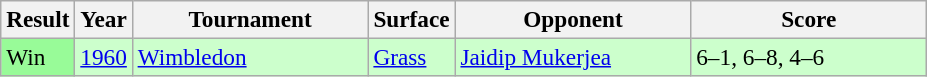<table class="sortable wikitable" style=font-size:97%>
<tr>
<th>Result</th>
<th>Year</th>
<th width=150>Tournament</th>
<th>Surface</th>
<th width=150>Opponent</th>
<th width=150>Score</th>
</tr>
<tr style="background:#ccffcc;">
<td style="background:#98fb98;">Win</td>
<td><a href='#'>1960</a></td>
<td><a href='#'>Wimbledon</a></td>
<td><a href='#'>Grass</a></td>
<td> <a href='#'>Jaidip Mukerjea</a></td>
<td>6–1, 6–8, 4–6</td>
</tr>
</table>
